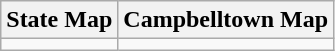<table class="wikitable">
<tr>
<th>State Map</th>
<th>Campbelltown Map</th>
</tr>
<tr>
<td></td>
<td></td>
</tr>
</table>
